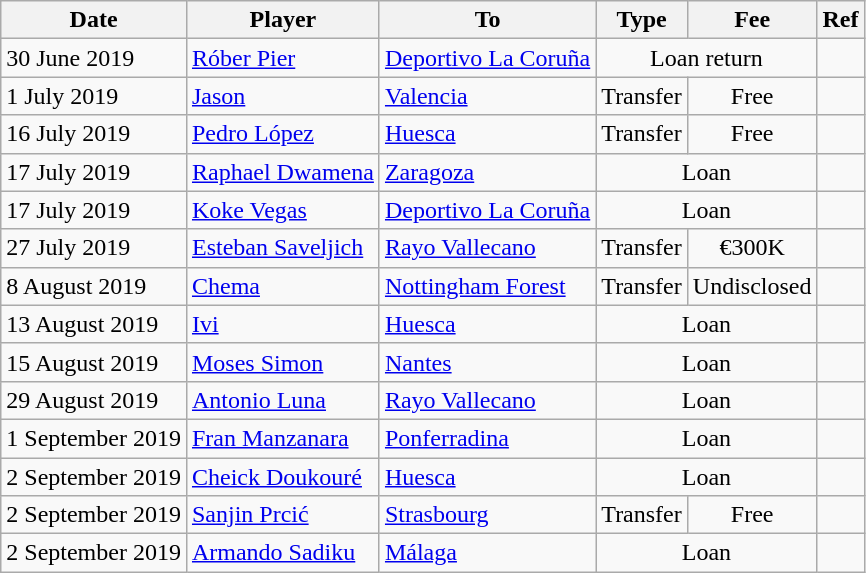<table class="wikitable">
<tr>
<th>Date</th>
<th>Player</th>
<th>To</th>
<th>Type</th>
<th>Fee</th>
<th>Ref</th>
</tr>
<tr>
<td>30 June 2019</td>
<td> <a href='#'>Róber Pier</a></td>
<td><a href='#'>Deportivo La Coruña</a></td>
<td style="text-align:center;" colspan="2">Loan return</td>
<td align=center></td>
</tr>
<tr>
<td>1 July 2019</td>
<td> <a href='#'>Jason</a></td>
<td><a href='#'>Valencia</a></td>
<td align=center>Transfer</td>
<td align=center>Free</td>
<td align=center></td>
</tr>
<tr>
<td>16 July 2019</td>
<td> <a href='#'>Pedro López</a></td>
<td><a href='#'>Huesca</a></td>
<td align=center>Transfer</td>
<td align=center>Free</td>
<td align=center></td>
</tr>
<tr>
<td>17 July 2019</td>
<td> <a href='#'>Raphael Dwamena</a></td>
<td><a href='#'>Zaragoza</a></td>
<td style="text-align:center;" colspan="2">Loan</td>
<td align=center></td>
</tr>
<tr>
<td>17 July 2019</td>
<td> <a href='#'>Koke Vegas</a></td>
<td><a href='#'>Deportivo La Coruña</a></td>
<td style="text-align:center;" colspan="2">Loan</td>
<td align=center></td>
</tr>
<tr>
<td>27 July 2019</td>
<td> <a href='#'>Esteban Saveljich</a></td>
<td><a href='#'>Rayo Vallecano</a></td>
<td align=center>Transfer</td>
<td align=center>€300K</td>
<td align=center></td>
</tr>
<tr>
<td>8 August 2019</td>
<td> <a href='#'>Chema</a></td>
<td> <a href='#'>Nottingham Forest</a></td>
<td align=center>Transfer</td>
<td align=center>Undisclosed</td>
<td align=center></td>
</tr>
<tr>
<td>13 August 2019</td>
<td> <a href='#'>Ivi</a></td>
<td><a href='#'>Huesca</a></td>
<td style="text-align:center;" colspan="2">Loan</td>
<td align=center></td>
</tr>
<tr>
<td>15 August 2019</td>
<td> <a href='#'>Moses Simon</a></td>
<td> <a href='#'>Nantes</a></td>
<td style="text-align:center;" colspan="2">Loan</td>
<td align=center></td>
</tr>
<tr>
<td>29 August 2019</td>
<td> <a href='#'>Antonio Luna</a></td>
<td><a href='#'>Rayo Vallecano</a></td>
<td style="text-align:center;" colspan="2">Loan</td>
<td align=center></td>
</tr>
<tr>
<td>1 September 2019</td>
<td> <a href='#'>Fran Manzanara</a></td>
<td><a href='#'>Ponferradina</a></td>
<td style="text-align:center;" colspan="2">Loan</td>
<td align=center></td>
</tr>
<tr>
<td>2 September 2019</td>
<td> <a href='#'>Cheick Doukouré</a></td>
<td><a href='#'>Huesca</a></td>
<td style="text-align:center;" colspan="2">Loan</td>
<td align=center></td>
</tr>
<tr>
<td>2 September 2019</td>
<td> <a href='#'>Sanjin Prcić</a></td>
<td> <a href='#'>Strasbourg</a></td>
<td align=center>Transfer</td>
<td align=center>Free</td>
<td align=center></td>
</tr>
<tr>
<td>2 September 2019</td>
<td> <a href='#'>Armando Sadiku</a></td>
<td><a href='#'>Málaga</a></td>
<td style="text-align:center;" colspan="2">Loan</td>
<td align=center></td>
</tr>
</table>
